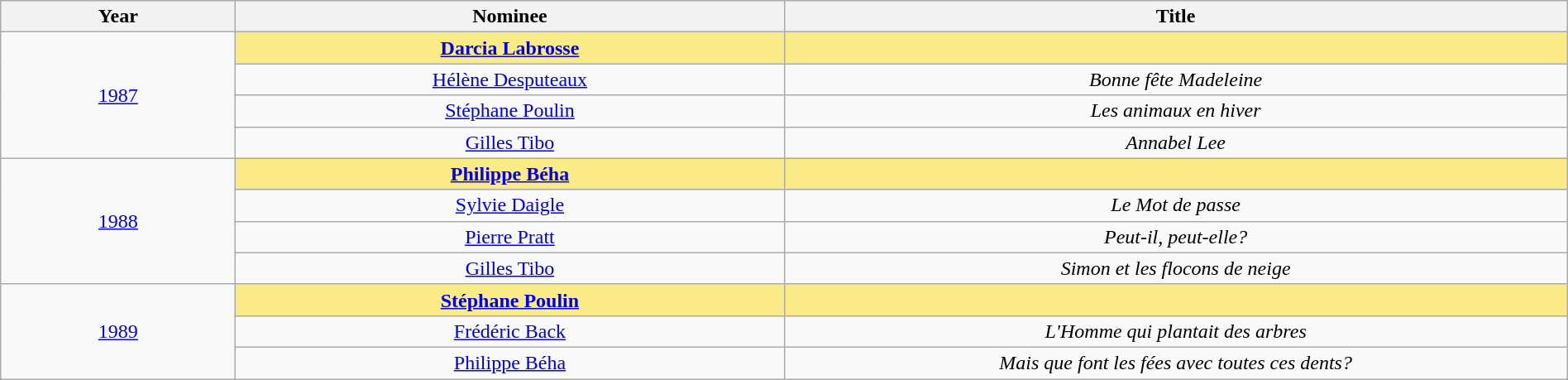<table class="wikitable" width="100%">
<tr>
<th>Year</th>
<th width="35%">Nominee</th>
<th width="50%">Title</th>
</tr>
<tr>
<td align="center" rowspan="4"><a href='#'>1987</a></td>
<td align="center" style="background:#FAEB86"><strong><a href='#'>Darcia Labrosse</a></strong></td>
<td align="center" style="background:#FAEB86"><strong><em></em></strong></td>
</tr>
<tr>
<td align="center"><a href='#'>Hélène Desputeaux</a></td>
<td align="center"><em>Bonne fête Madeleine</em></td>
</tr>
<tr>
<td align="center"><a href='#'>Stéphane Poulin</a></td>
<td align="center"><em>Les animaux en hiver</em></td>
</tr>
<tr>
<td align="center"><a href='#'>Gilles Tibo</a></td>
<td align="center"><em>Annabel Lee</em></td>
</tr>
<tr>
<td align="center" rowspan="4"><a href='#'>1988</a></td>
<td align="center" style="background:#FAEB86"><strong><a href='#'>Philippe Béha</a></strong></td>
<td align="center" style="background:#FAEB86"><strong><em></em></strong></td>
</tr>
<tr>
<td align="center"><a href='#'>Sylvie Daigle</a></td>
<td align="center"><em>Le Mot de passe</em></td>
</tr>
<tr>
<td align="center"><a href='#'>Pierre Pratt</a></td>
<td align="center"><em>Peut-il, peut-elle?</em></td>
</tr>
<tr>
<td align="center"><a href='#'>Gilles Tibo</a></td>
<td align="center"><em>Simon et les flocons de neige</em></td>
</tr>
<tr>
<td align="center" rowspan="3"><a href='#'>1989</a></td>
<td align="center" style="background:#FAEB86"><strong><a href='#'>Stéphane Poulin</a></strong></td>
<td align="center" style="background:#FAEB86"><strong><em></em></strong></td>
</tr>
<tr>
<td align="center"><a href='#'>Frédéric Back</a></td>
<td align="center"><em>L'Homme qui plantait des arbres</em></td>
</tr>
<tr>
<td align="center"><a href='#'>Philippe Béha</a></td>
<td align="center"><em>Mais que font les fées avec toutes ces dents?</em></td>
</tr>
</table>
